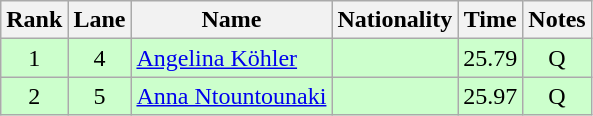<table class="wikitable sortable" style="text-align:center">
<tr>
<th>Rank</th>
<th>Lane</th>
<th>Name</th>
<th>Nationality</th>
<th>Time</th>
<th>Notes</th>
</tr>
<tr bgcolor=ccffcc>
<td>1</td>
<td>4</td>
<td align=left><a href='#'>Angelina Köhler</a></td>
<td align=left></td>
<td>25.79</td>
<td>Q</td>
</tr>
<tr bgcolor=ccffcc>
<td>2</td>
<td>5</td>
<td align=left><a href='#'>Anna Ntountounaki</a></td>
<td align=left></td>
<td>25.97</td>
<td>Q</td>
</tr>
</table>
